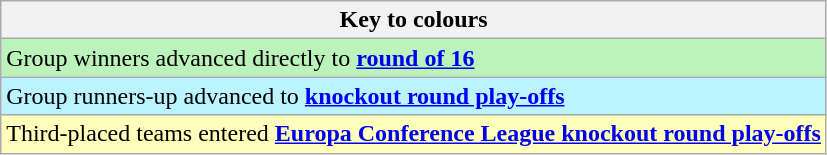<table class="wikitable">
<tr>
<th>Key to colours</th>
</tr>
<tr bgcolor=#BBF3BB>
<td>Group winners advanced directly to <strong><a href='#'>round of 16</a></strong></td>
</tr>
<tr bgcolor=#BBF3FF>
<td>Group runners-up advanced to <strong><a href='#'>knockout round play-offs</a></strong></td>
</tr>
<tr bgcolor=#FFFFBB>
<td>Third-placed teams entered <strong><a href='#'>Europa Conference League knockout round play-offs</a></strong></td>
</tr>
</table>
